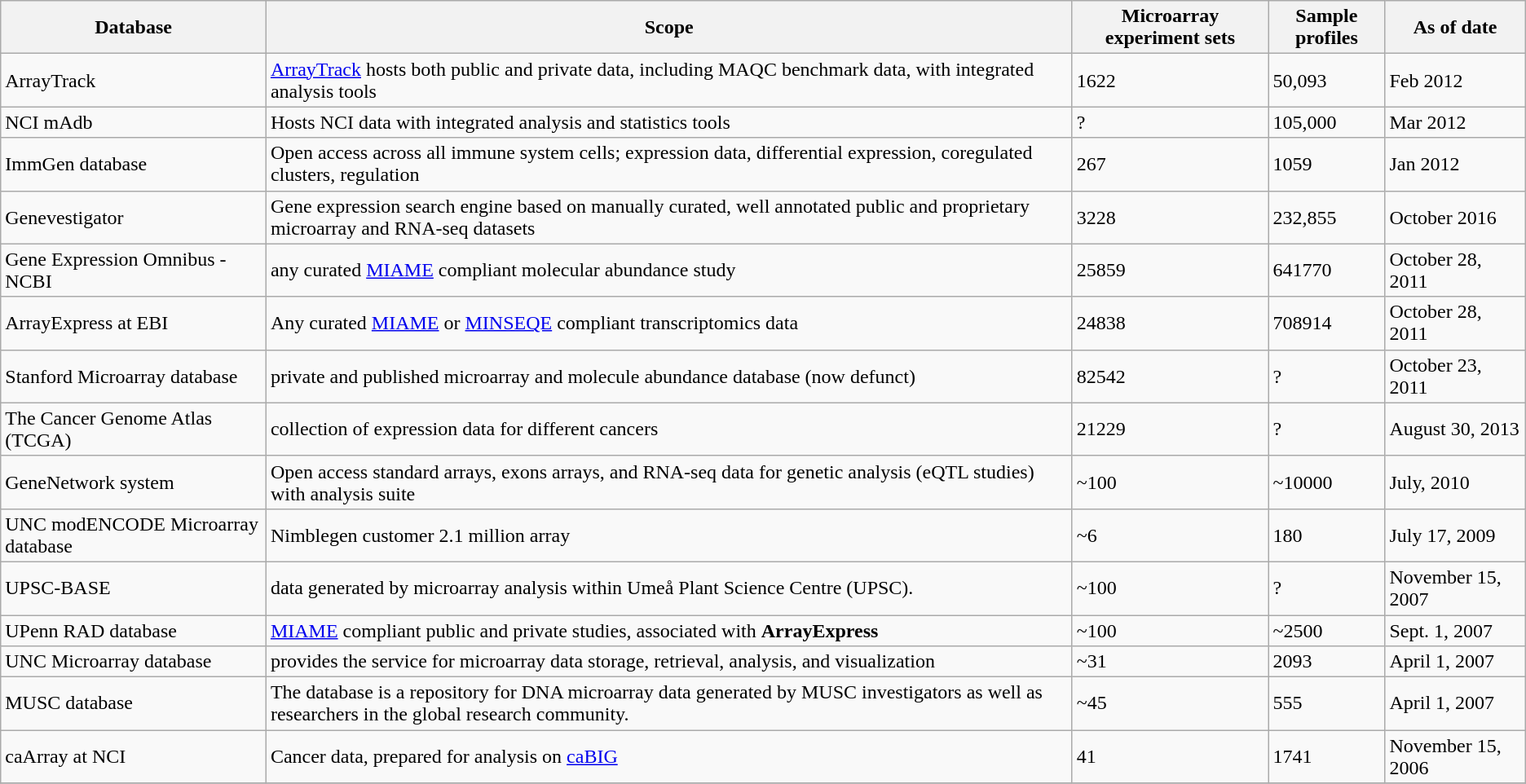<table class = "wikitable sortable">
<tr>
<th>Database</th>
<th>Scope</th>
<th>Microarray experiment sets</th>
<th>Sample profiles</th>
<th>As of date</th>
</tr>
<tr>
<td>ArrayTrack</td>
<td><a href='#'>ArrayTrack</a> hosts both public and private data, including MAQC benchmark data, with integrated analysis tools</td>
<td>1622</td>
<td>50,093</td>
<td>Feb 2012</td>
</tr>
<tr>
<td>NCI mAdb</td>
<td>Hosts NCI data with integrated analysis and statistics tools</td>
<td>?</td>
<td>105,000</td>
<td>Mar 2012</td>
</tr>
<tr>
<td>ImmGen database</td>
<td>Open access across all immune system cells; expression data, differential expression, coregulated clusters, regulation</td>
<td>267</td>
<td>1059</td>
<td>Jan 2012</td>
</tr>
<tr>
<td>Genevestigator</td>
<td>Gene expression search engine based on manually curated, well annotated public and proprietary microarray and RNA-seq datasets</td>
<td>3228</td>
<td>232,855</td>
<td>October 2016</td>
</tr>
<tr>
<td>Gene Expression Omnibus - NCBI</td>
<td>any curated <a href='#'>MIAME</a> compliant molecular abundance study</td>
<td>25859</td>
<td>641770</td>
<td>October 28, 2011</td>
</tr>
<tr>
<td>ArrayExpress at EBI</td>
<td>Any curated <a href='#'>MIAME</a> or <a href='#'>MINSEQE</a> compliant transcriptomics data</td>
<td>24838</td>
<td>708914</td>
<td>October 28, 2011</td>
</tr>
<tr>
<td>Stanford Microarray database</td>
<td>private and published microarray and molecule abundance database (now defunct)</td>
<td>82542</td>
<td>?</td>
<td>October 23, 2011</td>
</tr>
<tr>
<td>The Cancer Genome Atlas (TCGA)</td>
<td>collection of expression data for different cancers</td>
<td>21229</td>
<td>?</td>
<td>August 30, 2013</td>
</tr>
<tr>
<td>GeneNetwork system</td>
<td>Open access standard arrays, exons arrays,  and RNA-seq data for genetic analysis (eQTL studies) with analysis suite</td>
<td>~100</td>
<td>~10000</td>
<td>July, 2010</td>
</tr>
<tr>
<td>UNC modENCODE Microarray database</td>
<td>Nimblegen customer 2.1 million array</td>
<td>~6</td>
<td>180</td>
<td>July 17, 2009</td>
</tr>
<tr>
<td>UPSC-BASE</td>
<td>data generated by microarray analysis within Umeå Plant Science Centre (UPSC).</td>
<td>~100</td>
<td>?</td>
<td>November 15, 2007</td>
</tr>
<tr>
<td>UPenn RAD database</td>
<td><a href='#'>MIAME</a> compliant public and private studies, associated with <strong>ArrayExpress</strong></td>
<td>~100</td>
<td>~2500</td>
<td>Sept. 1, 2007</td>
</tr>
<tr>
<td>UNC Microarray database</td>
<td>provides the service for microarray data storage, retrieval, analysis, and visualization</td>
<td>~31</td>
<td>2093</td>
<td>April 1, 2007</td>
</tr>
<tr>
<td>MUSC database</td>
<td>The database is a repository for DNA microarray data generated by MUSC investigators as well as researchers in the global research community.</td>
<td>~45</td>
<td>555</td>
<td>April 1, 2007</td>
</tr>
<tr>
<td>caArray at NCI</td>
<td>Cancer data, prepared for analysis on <a href='#'>caBIG</a></td>
<td>41</td>
<td>1741</td>
<td>November 15, 2006</td>
</tr>
<tr>
</tr>
</table>
